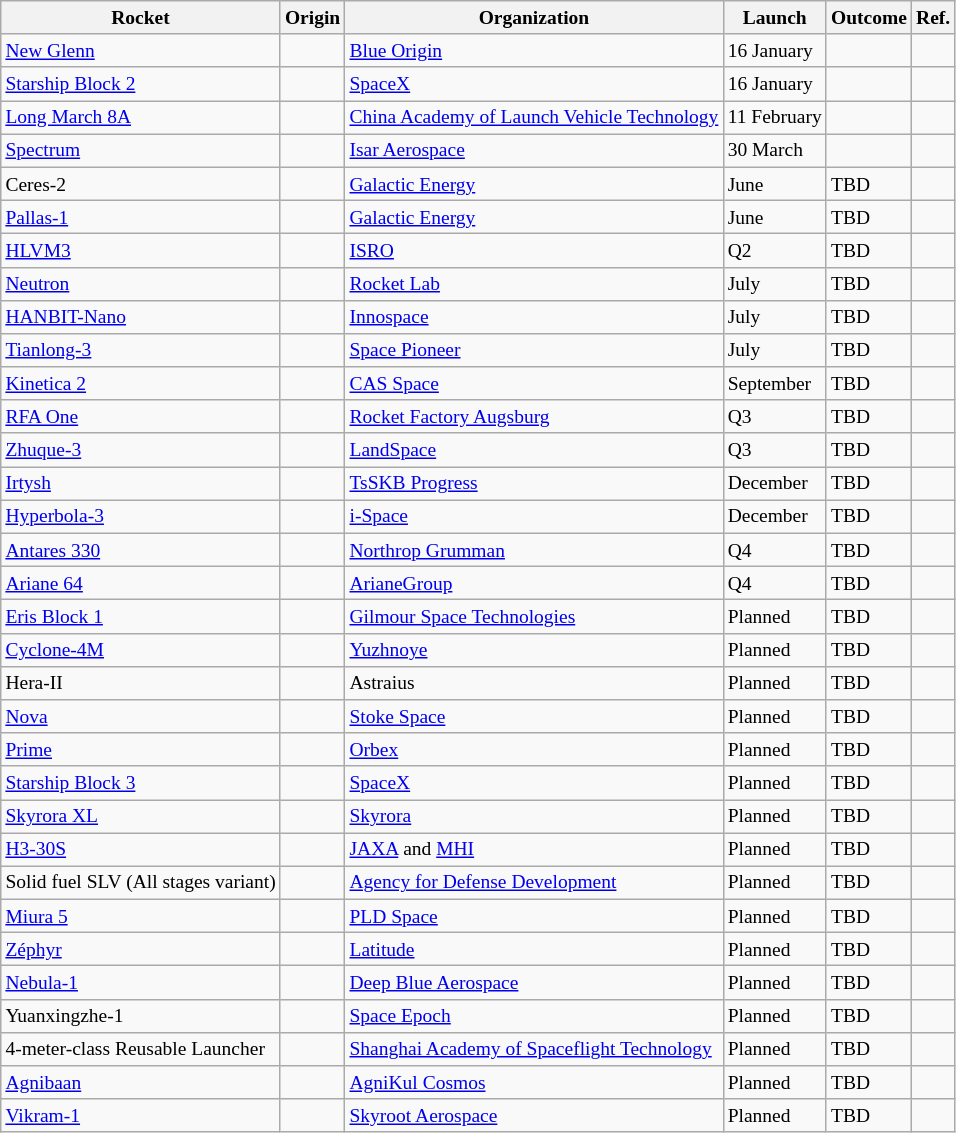<table class="wikitable" style="font-size:small;">
<tr>
<th>Rocket</th>
<th>Origin</th>
<th>Organization</th>
<th>Launch</th>
<th>Outcome</th>
<th>Ref.</th>
</tr>
<tr>
<td><a href='#'>New Glenn</a></td>
<td></td>
<td><a href='#'>Blue Origin</a></td>
<td>16 January</td>
<td></td>
<td></td>
</tr>
<tr>
<td><a href='#'>Starship Block 2</a></td>
<td></td>
<td><a href='#'>SpaceX</a></td>
<td>16 January</td>
<td></td>
<td></td>
</tr>
<tr>
<td><a href='#'>Long March 8A</a></td>
<td></td>
<td><a href='#'>China Academy of Launch Vehicle Technology</a></td>
<td>11 February</td>
<td></td>
<td></td>
</tr>
<tr>
<td><a href='#'>Spectrum</a></td>
<td></td>
<td><a href='#'>Isar Aerospace</a></td>
<td>30 March</td>
<td></td>
<td></td>
</tr>
<tr>
<td>Ceres-2</td>
<td></td>
<td><a href='#'>Galactic Energy</a></td>
<td>June</td>
<td>TBD</td>
<td></td>
</tr>
<tr>
<td><a href='#'>Pallas-1</a></td>
<td></td>
<td><a href='#'>Galactic Energy</a></td>
<td>June</td>
<td>TBD</td>
<td></td>
</tr>
<tr>
<td><a href='#'>HLVM3</a></td>
<td></td>
<td><a href='#'>ISRO</a></td>
<td>Q2</td>
<td>TBD</td>
<td></td>
</tr>
<tr>
<td><a href='#'>Neutron</a></td>
<td></td>
<td><a href='#'>Rocket Lab</a></td>
<td>July</td>
<td>TBD</td>
<td></td>
</tr>
<tr>
<td><a href='#'>HANBIT-Nano</a></td>
<td></td>
<td><a href='#'>Innospace</a></td>
<td>July</td>
<td>TBD</td>
<td></td>
</tr>
<tr>
<td><a href='#'>Tianlong-3</a></td>
<td></td>
<td><a href='#'>Space Pioneer</a></td>
<td>July</td>
<td>TBD</td>
<td></td>
</tr>
<tr>
<td><a href='#'>Kinetica 2</a></td>
<td></td>
<td><a href='#'>CAS Space</a></td>
<td>September</td>
<td>TBD</td>
<td></td>
</tr>
<tr>
<td><a href='#'>RFA One</a></td>
<td></td>
<td><a href='#'>Rocket Factory Augsburg</a></td>
<td>Q3</td>
<td>TBD</td>
<td></td>
</tr>
<tr>
<td><a href='#'>Zhuque-3</a></td>
<td></td>
<td><a href='#'>LandSpace</a></td>
<td>Q3</td>
<td>TBD</td>
<td></td>
</tr>
<tr>
<td><a href='#'>Irtysh</a></td>
<td></td>
<td><a href='#'>TsSKB Progress</a></td>
<td>December</td>
<td>TBD</td>
<td></td>
</tr>
<tr>
<td><a href='#'>Hyperbola-3</a></td>
<td></td>
<td><a href='#'>i-Space</a></td>
<td>December</td>
<td>TBD</td>
<td></td>
</tr>
<tr>
<td><a href='#'>Antares 330</a></td>
<td></td>
<td><a href='#'>Northrop Grumman</a></td>
<td>Q4</td>
<td>TBD</td>
<td></td>
</tr>
<tr>
<td><a href='#'>Ariane 64</a></td>
<td></td>
<td><a href='#'>ArianeGroup</a></td>
<td>Q4</td>
<td>TBD</td>
<td></td>
</tr>
<tr>
<td><a href='#'>Eris Block 1</a></td>
<td></td>
<td><a href='#'>Gilmour Space Technologies</a></td>
<td>Planned</td>
<td>TBD</td>
<td></td>
</tr>
<tr>
<td><a href='#'>Cyclone-4M</a></td>
<td></td>
<td><a href='#'>Yuzhnoye</a></td>
<td>Planned</td>
<td>TBD</td>
<td></td>
</tr>
<tr>
<td>Hera-II</td>
<td></td>
<td>Astraius</td>
<td>Planned</td>
<td>TBD</td>
<td></td>
</tr>
<tr>
<td><a href='#'>Nova</a></td>
<td></td>
<td><a href='#'>Stoke Space</a></td>
<td>Planned</td>
<td>TBD</td>
<td></td>
</tr>
<tr>
<td><a href='#'>Prime</a></td>
<td></td>
<td><a href='#'>Orbex</a></td>
<td>Planned</td>
<td>TBD</td>
<td></td>
</tr>
<tr>
<td><a href='#'>Starship Block 3</a></td>
<td></td>
<td><a href='#'>SpaceX</a></td>
<td>Planned</td>
<td>TBD</td>
<td></td>
</tr>
<tr>
<td><a href='#'>Skyrora XL</a></td>
<td></td>
<td><a href='#'>Skyrora</a></td>
<td>Planned</td>
<td>TBD</td>
<td></td>
</tr>
<tr>
<td><a href='#'>H3-30S</a></td>
<td></td>
<td><a href='#'>JAXA</a> and <a href='#'>MHI</a></td>
<td>Planned</td>
<td>TBD</td>
<td></td>
</tr>
<tr>
<td>Solid fuel SLV (All stages variant)</td>
<td></td>
<td><a href='#'>Agency for Defense Development</a></td>
<td>Planned</td>
<td>TBD</td>
<td></td>
</tr>
<tr>
<td><a href='#'>Miura 5</a></td>
<td></td>
<td><a href='#'>PLD Space</a></td>
<td>Planned</td>
<td>TBD</td>
<td></td>
</tr>
<tr>
<td><a href='#'>Zéphyr</a></td>
<td></td>
<td><a href='#'>Latitude</a></td>
<td>Planned</td>
<td>TBD</td>
<td></td>
</tr>
<tr>
<td><a href='#'>Nebula-1</a></td>
<td></td>
<td><a href='#'>Deep Blue Aerospace</a></td>
<td>Planned</td>
<td>TBD</td>
<td></td>
</tr>
<tr>
<td>Yuanxingzhe-1</td>
<td></td>
<td><a href='#'>Space Epoch</a></td>
<td>Planned</td>
<td>TBD</td>
<td></td>
</tr>
<tr>
<td>4-meter-class Reusable Launcher</td>
<td></td>
<td><a href='#'>Shanghai Academy of Spaceflight Technology</a></td>
<td>Planned</td>
<td>TBD</td>
<td></td>
</tr>
<tr>
<td><a href='#'>Agnibaan</a></td>
<td></td>
<td><a href='#'>AgniKul Cosmos</a></td>
<td>Planned</td>
<td>TBD</td>
<td></td>
</tr>
<tr>
<td><a href='#'>Vikram-1</a></td>
<td></td>
<td><a href='#'>Skyroot Aerospace</a></td>
<td>Planned</td>
<td>TBD</td>
<td></td>
</tr>
</table>
